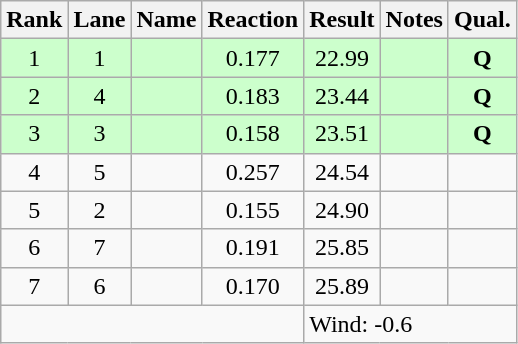<table class="wikitable sortable" style="text-align:center">
<tr>
<th>Rank</th>
<th>Lane</th>
<th>Name</th>
<th>Reaction</th>
<th>Result</th>
<th>Notes</th>
<th>Qual.</th>
</tr>
<tr bgcolor=ccffcc>
<td>1</td>
<td>1</td>
<td align="left"></td>
<td>0.177</td>
<td>22.99</td>
<td></td>
<td><strong>Q</strong></td>
</tr>
<tr bgcolor=ccffcc>
<td>2</td>
<td>4</td>
<td align="left"></td>
<td>0.183</td>
<td>23.44</td>
<td></td>
<td><strong>Q</strong></td>
</tr>
<tr bgcolor=ccffcc>
<td>3</td>
<td>3</td>
<td align="left"></td>
<td>0.158</td>
<td>23.51</td>
<td></td>
<td><strong>Q</strong></td>
</tr>
<tr>
<td>4</td>
<td>5</td>
<td align="left"></td>
<td>0.257</td>
<td>24.54</td>
<td></td>
<td></td>
</tr>
<tr>
<td>5</td>
<td>2</td>
<td align="left"></td>
<td>0.155</td>
<td>24.90</td>
<td></td>
<td></td>
</tr>
<tr>
<td>6</td>
<td>7</td>
<td align="left"></td>
<td>0.191</td>
<td>25.85</td>
<td></td>
<td></td>
</tr>
<tr>
<td>7</td>
<td>6</td>
<td align="left"></td>
<td>0.170</td>
<td>25.89</td>
<td></td>
<td></td>
</tr>
<tr class="sortbottom">
<td colspan=4></td>
<td colspan="3" style="text-align:left;">Wind: -0.6</td>
</tr>
</table>
